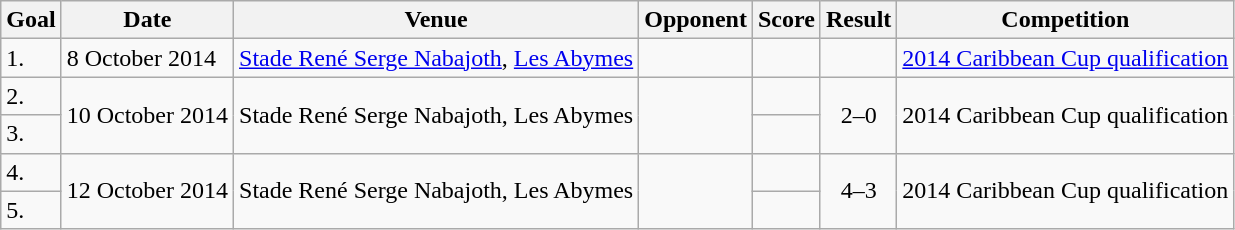<table class="wikitable">
<tr>
<th>Goal</th>
<th>Date</th>
<th>Venue</th>
<th>Opponent</th>
<th>Score</th>
<th>Result</th>
<th>Competition</th>
</tr>
<tr>
<td>1.</td>
<td>8 October 2014</td>
<td><a href='#'>Stade René Serge Nabajoth</a>, <a href='#'>Les Abymes</a></td>
<td></td>
<td></td>
<td></td>
<td><a href='#'>2014 Caribbean Cup qualification</a></td>
</tr>
<tr>
<td>2.</td>
<td rowspan="2">10 October 2014</td>
<td rowspan="2">Stade René Serge Nabajoth, Les Abymes</td>
<td rowspan="2"></td>
<td></td>
<td rowspan="2" style="text-align:center;">2–0</td>
<td rowspan="2">2014 Caribbean Cup qualification</td>
</tr>
<tr>
<td>3.</td>
<td></td>
</tr>
<tr>
<td>4.</td>
<td rowspan="2">12 October 2014</td>
<td rowspan="2">Stade René Serge Nabajoth, Les Abymes</td>
<td rowspan="2"></td>
<td></td>
<td rowspan="2" style="text-align:center;">4–3</td>
<td rowspan="2">2014 Caribbean Cup qualification</td>
</tr>
<tr>
<td>5.</td>
<td></td>
</tr>
</table>
